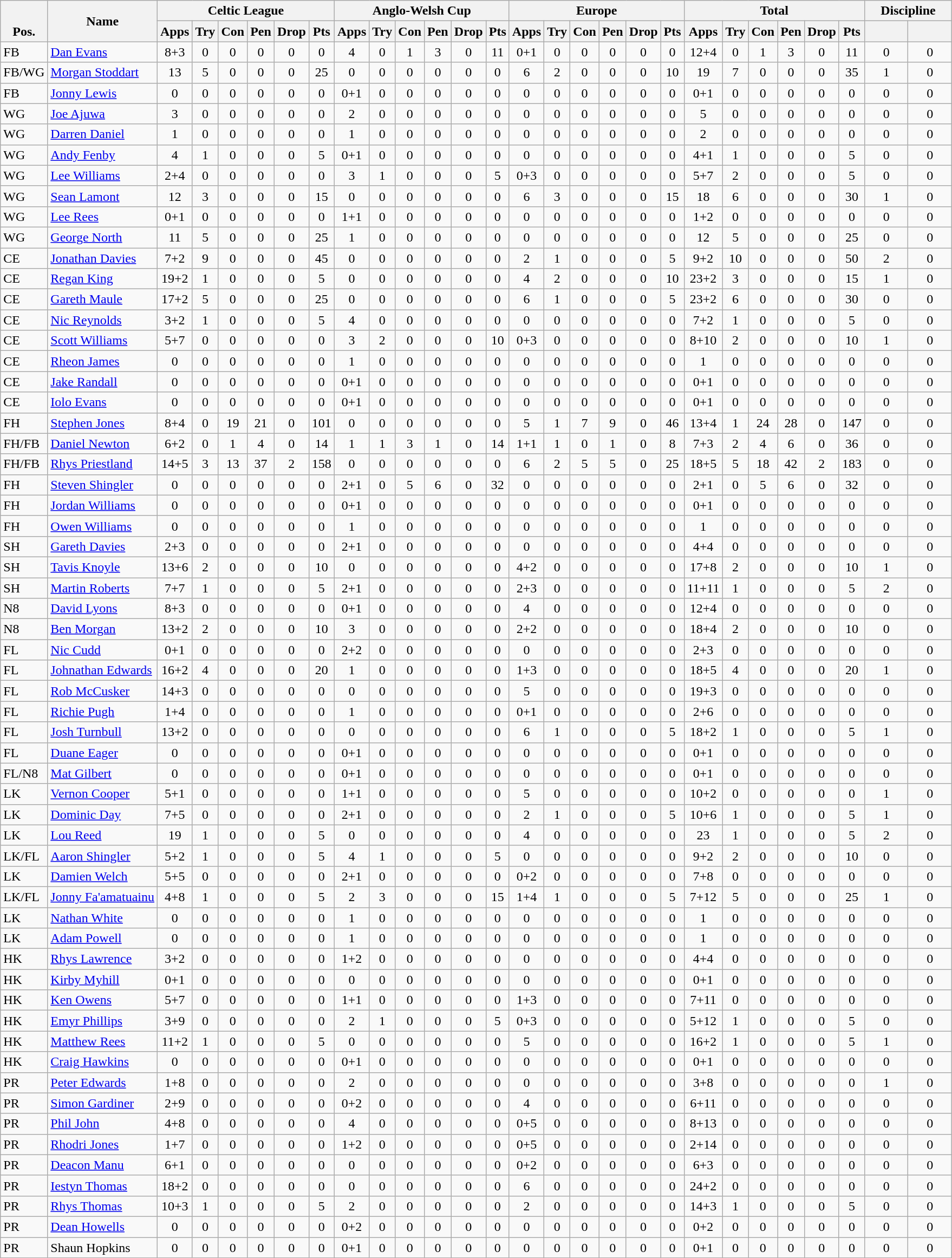<table class="wikitable" style="text-align:center">
<tr>
<th rowspan="2" valign="bottom">Pos.</th>
<th rowspan="2">Name</th>
<th colspan="6" width="120">Celtic League</th>
<th colspan="6" width="120">Anglo-Welsh Cup</th>
<th colspan="6" width="120">Europe</th>
<th colspan="6" width="120">Total</th>
<th colspan="2" width="100">Discipline</th>
</tr>
<tr>
<th width="20">Apps</th>
<th width="20">Try</th>
<th width="20">Con</th>
<th width="20">Pen</th>
<th width="20">Drop</th>
<th width="20">Pts</th>
<th width="20">Apps</th>
<th width="20">Try</th>
<th width="20">Con</th>
<th width="20">Pen</th>
<th width="20">Drop</th>
<th width="20">Pts</th>
<th width="20">Apps</th>
<th width="20">Try</th>
<th width="20">Con</th>
<th width="20">Pen</th>
<th width="20">Drop</th>
<th width="20">Pts</th>
<th width="20">Apps</th>
<th width="20">Try</th>
<th width="20">Con</th>
<th width="20">Pen</th>
<th width="20">Drop</th>
<th width="20">Pts</th>
<th></th>
<th></th>
</tr>
<tr>
<td align="left">FB</td>
<td align="left"> <a href='#'>Dan Evans</a></td>
<td>8+3</td>
<td>0</td>
<td>0</td>
<td>0</td>
<td>0</td>
<td>0</td>
<td>4</td>
<td>0</td>
<td>1</td>
<td>3</td>
<td>0</td>
<td>11</td>
<td>0+1</td>
<td>0</td>
<td>0</td>
<td>0</td>
<td>0</td>
<td>0</td>
<td>12+4</td>
<td>0</td>
<td>1</td>
<td>3</td>
<td>0</td>
<td>11</td>
<td>0</td>
<td>0</td>
</tr>
<tr>
<td align="left">FB/WG</td>
<td align="left"> <a href='#'>Morgan Stoddart</a></td>
<td>13</td>
<td>5</td>
<td>0</td>
<td>0</td>
<td>0</td>
<td>25</td>
<td>0</td>
<td>0</td>
<td>0</td>
<td>0</td>
<td>0</td>
<td>0</td>
<td>6</td>
<td>2</td>
<td>0</td>
<td>0</td>
<td>0</td>
<td>10</td>
<td>19</td>
<td>7</td>
<td>0</td>
<td>0</td>
<td>0</td>
<td>35</td>
<td>1</td>
<td>0</td>
</tr>
<tr>
<td align="left">FB</td>
<td align="left"> <a href='#'>Jonny Lewis</a></td>
<td>0</td>
<td>0</td>
<td>0</td>
<td>0</td>
<td>0</td>
<td>0</td>
<td>0+1</td>
<td>0</td>
<td>0</td>
<td>0</td>
<td>0</td>
<td>0</td>
<td>0</td>
<td>0</td>
<td>0</td>
<td>0</td>
<td>0</td>
<td>0</td>
<td>0+1</td>
<td>0</td>
<td>0</td>
<td>0</td>
<td>0</td>
<td>0</td>
<td>0</td>
<td>0</td>
</tr>
<tr>
<td align="left">WG</td>
<td align="left"> <a href='#'>Joe Ajuwa</a></td>
<td>3</td>
<td>0</td>
<td>0</td>
<td>0</td>
<td>0</td>
<td>0</td>
<td>2</td>
<td>0</td>
<td>0</td>
<td>0</td>
<td>0</td>
<td>0</td>
<td>0</td>
<td>0</td>
<td>0</td>
<td>0</td>
<td>0</td>
<td>0</td>
<td>5</td>
<td>0</td>
<td>0</td>
<td>0</td>
<td>0</td>
<td>0</td>
<td>0</td>
<td>0</td>
</tr>
<tr>
<td align="left">WG</td>
<td align="left"> <a href='#'>Darren Daniel</a></td>
<td>1</td>
<td>0</td>
<td>0</td>
<td>0</td>
<td>0</td>
<td>0</td>
<td>1</td>
<td>0</td>
<td>0</td>
<td>0</td>
<td>0</td>
<td>0</td>
<td>0</td>
<td>0</td>
<td>0</td>
<td>0</td>
<td>0</td>
<td>0</td>
<td>2</td>
<td>0</td>
<td>0</td>
<td>0</td>
<td>0</td>
<td>0</td>
<td>0</td>
<td>0</td>
</tr>
<tr>
<td align="left">WG</td>
<td align="left"> <a href='#'>Andy Fenby</a></td>
<td>4</td>
<td>1</td>
<td>0</td>
<td>0</td>
<td>0</td>
<td>5</td>
<td>0+1</td>
<td>0</td>
<td>0</td>
<td>0</td>
<td>0</td>
<td>0</td>
<td>0</td>
<td>0</td>
<td>0</td>
<td>0</td>
<td>0</td>
<td>0</td>
<td>4+1</td>
<td>1</td>
<td>0</td>
<td>0</td>
<td>0</td>
<td>5</td>
<td>0</td>
<td>0</td>
</tr>
<tr>
<td align="left">WG</td>
<td align="left"> <a href='#'>Lee Williams</a></td>
<td>2+4</td>
<td>0</td>
<td>0</td>
<td>0</td>
<td>0</td>
<td>0</td>
<td>3</td>
<td>1</td>
<td>0</td>
<td>0</td>
<td>0</td>
<td>5</td>
<td>0+3</td>
<td>0</td>
<td>0</td>
<td>0</td>
<td>0</td>
<td>0</td>
<td>5+7</td>
<td>2</td>
<td>0</td>
<td>0</td>
<td>0</td>
<td>5</td>
<td>0</td>
<td>0</td>
</tr>
<tr>
<td align="left">WG</td>
<td align="left"> <a href='#'>Sean Lamont</a></td>
<td>12</td>
<td>3</td>
<td>0</td>
<td>0</td>
<td>0</td>
<td>15</td>
<td>0</td>
<td>0</td>
<td>0</td>
<td>0</td>
<td>0</td>
<td>0</td>
<td>6</td>
<td>3</td>
<td>0</td>
<td>0</td>
<td>0</td>
<td>15</td>
<td>18</td>
<td>6</td>
<td>0</td>
<td>0</td>
<td>0</td>
<td>30</td>
<td>1</td>
<td>0</td>
</tr>
<tr>
<td align="left">WG</td>
<td align="left"> <a href='#'>Lee Rees</a></td>
<td>0+1</td>
<td>0</td>
<td>0</td>
<td>0</td>
<td>0</td>
<td>0</td>
<td>1+1</td>
<td>0</td>
<td>0</td>
<td>0</td>
<td>0</td>
<td>0</td>
<td>0</td>
<td>0</td>
<td>0</td>
<td>0</td>
<td>0</td>
<td>0</td>
<td>1+2</td>
<td>0</td>
<td>0</td>
<td>0</td>
<td>0</td>
<td>0</td>
<td>0</td>
<td>0</td>
</tr>
<tr>
<td align="left">WG</td>
<td align="left"> <a href='#'>George North</a></td>
<td>11</td>
<td>5</td>
<td>0</td>
<td>0</td>
<td>0</td>
<td>25</td>
<td>1</td>
<td>0</td>
<td>0</td>
<td>0</td>
<td>0</td>
<td>0</td>
<td>0</td>
<td>0</td>
<td>0</td>
<td>0</td>
<td>0</td>
<td>0</td>
<td>12</td>
<td>5</td>
<td>0</td>
<td>0</td>
<td>0</td>
<td>25</td>
<td>0</td>
<td>0</td>
</tr>
<tr>
<td align="left">CE</td>
<td align="left"> <a href='#'>Jonathan Davies</a></td>
<td>7+2</td>
<td>9</td>
<td>0</td>
<td>0</td>
<td>0</td>
<td>45</td>
<td>0</td>
<td>0</td>
<td>0</td>
<td>0</td>
<td>0</td>
<td>0</td>
<td>2</td>
<td>1</td>
<td>0</td>
<td>0</td>
<td>0</td>
<td>5</td>
<td>9+2</td>
<td>10</td>
<td>0</td>
<td>0</td>
<td>0</td>
<td>50</td>
<td>2</td>
<td>0</td>
</tr>
<tr>
<td align="left">CE</td>
<td align="left"> <a href='#'>Regan King</a></td>
<td>19+2</td>
<td>1</td>
<td>0</td>
<td>0</td>
<td>0</td>
<td>5</td>
<td>0</td>
<td>0</td>
<td>0</td>
<td>0</td>
<td>0</td>
<td>0</td>
<td>4</td>
<td>2</td>
<td>0</td>
<td>0</td>
<td>0</td>
<td>10</td>
<td>23+2</td>
<td>3</td>
<td>0</td>
<td>0</td>
<td>0</td>
<td>15</td>
<td>1</td>
<td>0</td>
</tr>
<tr>
<td align="left">CE</td>
<td align="left"> <a href='#'>Gareth Maule</a></td>
<td>17+2</td>
<td>5</td>
<td>0</td>
<td>0</td>
<td>0</td>
<td>25</td>
<td>0</td>
<td>0</td>
<td>0</td>
<td>0</td>
<td>0</td>
<td>0</td>
<td>6</td>
<td>1</td>
<td>0</td>
<td>0</td>
<td>0</td>
<td>5</td>
<td>23+2</td>
<td>6</td>
<td>0</td>
<td>0</td>
<td>0</td>
<td>30</td>
<td>0</td>
<td>0</td>
</tr>
<tr>
<td align="left">CE</td>
<td align="left"> <a href='#'>Nic Reynolds</a></td>
<td>3+2</td>
<td>1</td>
<td>0</td>
<td>0</td>
<td>0</td>
<td>5</td>
<td>4</td>
<td>0</td>
<td>0</td>
<td>0</td>
<td>0</td>
<td>0</td>
<td>0</td>
<td>0</td>
<td>0</td>
<td>0</td>
<td>0</td>
<td>0</td>
<td>7+2</td>
<td>1</td>
<td>0</td>
<td>0</td>
<td>0</td>
<td>5</td>
<td>0</td>
<td>0</td>
</tr>
<tr>
<td align="left">CE</td>
<td align="left"> <a href='#'>Scott Williams</a></td>
<td>5+7</td>
<td>0</td>
<td>0</td>
<td>0</td>
<td>0</td>
<td>0</td>
<td>3</td>
<td>2</td>
<td>0</td>
<td>0</td>
<td>0</td>
<td>10</td>
<td>0+3</td>
<td>0</td>
<td>0</td>
<td>0</td>
<td>0</td>
<td>0</td>
<td>8+10</td>
<td>2</td>
<td>0</td>
<td>0</td>
<td>0</td>
<td>10</td>
<td>1</td>
<td>0</td>
</tr>
<tr>
<td align="left">CE</td>
<td align="left"> <a href='#'>Rheon James</a></td>
<td>0</td>
<td>0</td>
<td>0</td>
<td>0</td>
<td>0</td>
<td>0</td>
<td>1</td>
<td>0</td>
<td>0</td>
<td>0</td>
<td>0</td>
<td>0</td>
<td>0</td>
<td>0</td>
<td>0</td>
<td>0</td>
<td>0</td>
<td>0</td>
<td>1</td>
<td>0</td>
<td>0</td>
<td>0</td>
<td>0</td>
<td>0</td>
<td>0</td>
<td>0</td>
</tr>
<tr>
<td align="left">CE</td>
<td align="left"> <a href='#'>Jake Randall</a></td>
<td>0</td>
<td>0</td>
<td>0</td>
<td>0</td>
<td>0</td>
<td>0</td>
<td>0+1</td>
<td>0</td>
<td>0</td>
<td>0</td>
<td>0</td>
<td>0</td>
<td>0</td>
<td>0</td>
<td>0</td>
<td>0</td>
<td>0</td>
<td>0</td>
<td>0+1</td>
<td>0</td>
<td>0</td>
<td>0</td>
<td>0</td>
<td>0</td>
<td>0</td>
<td>0</td>
</tr>
<tr>
<td align="left">CE</td>
<td align="left"> <a href='#'>Iolo Evans</a></td>
<td>0</td>
<td>0</td>
<td>0</td>
<td>0</td>
<td>0</td>
<td>0</td>
<td>0+1</td>
<td>0</td>
<td>0</td>
<td>0</td>
<td>0</td>
<td>0</td>
<td>0</td>
<td>0</td>
<td>0</td>
<td>0</td>
<td>0</td>
<td>0</td>
<td>0+1</td>
<td>0</td>
<td>0</td>
<td>0</td>
<td>0</td>
<td>0</td>
<td>0</td>
<td>0</td>
</tr>
<tr>
<td align="left">FH</td>
<td align="left"> <a href='#'>Stephen Jones</a></td>
<td>8+4</td>
<td>0</td>
<td>19</td>
<td>21</td>
<td>0</td>
<td>101</td>
<td>0</td>
<td>0</td>
<td>0</td>
<td>0</td>
<td>0</td>
<td>0</td>
<td>5</td>
<td>1</td>
<td>7</td>
<td>9</td>
<td>0</td>
<td>46</td>
<td>13+4</td>
<td>1</td>
<td>24</td>
<td>28</td>
<td>0</td>
<td>147</td>
<td>0</td>
<td>0</td>
</tr>
<tr>
<td align="left">FH/FB</td>
<td align="left"> <a href='#'>Daniel Newton</a></td>
<td>6+2</td>
<td>0</td>
<td>1</td>
<td>4</td>
<td>0</td>
<td>14</td>
<td>1</td>
<td>1</td>
<td>3</td>
<td>1</td>
<td>0</td>
<td>14</td>
<td>1+1</td>
<td>1</td>
<td>0</td>
<td>1</td>
<td>0</td>
<td>8</td>
<td>7+3</td>
<td>2</td>
<td>4</td>
<td>6</td>
<td>0</td>
<td>36</td>
<td>0</td>
<td>0</td>
</tr>
<tr>
<td align="left">FH/FB</td>
<td align="left"> <a href='#'>Rhys Priestland</a></td>
<td>14+5</td>
<td>3</td>
<td>13</td>
<td>37</td>
<td>2</td>
<td>158</td>
<td>0</td>
<td>0</td>
<td>0</td>
<td>0</td>
<td>0</td>
<td>0</td>
<td>6</td>
<td>2</td>
<td>5</td>
<td>5</td>
<td>0</td>
<td>25</td>
<td>18+5</td>
<td>5</td>
<td>18</td>
<td>42</td>
<td>2</td>
<td>183</td>
<td>0</td>
<td>0</td>
</tr>
<tr>
<td align="left">FH</td>
<td align="left"> <a href='#'>Steven Shingler</a></td>
<td>0</td>
<td>0</td>
<td>0</td>
<td>0</td>
<td>0</td>
<td>0</td>
<td>2+1</td>
<td>0</td>
<td>5</td>
<td>6</td>
<td>0</td>
<td>32</td>
<td>0</td>
<td>0</td>
<td>0</td>
<td>0</td>
<td>0</td>
<td>0</td>
<td>2+1</td>
<td>0</td>
<td>5</td>
<td>6</td>
<td>0</td>
<td>32</td>
<td>0</td>
<td>0</td>
</tr>
<tr>
<td align="left">FH</td>
<td align="left"> <a href='#'>Jordan Williams</a></td>
<td>0</td>
<td>0</td>
<td>0</td>
<td>0</td>
<td>0</td>
<td>0</td>
<td>0+1</td>
<td>0</td>
<td>0</td>
<td>0</td>
<td>0</td>
<td>0</td>
<td>0</td>
<td>0</td>
<td>0</td>
<td>0</td>
<td>0</td>
<td>0</td>
<td>0+1</td>
<td>0</td>
<td>0</td>
<td>0</td>
<td>0</td>
<td>0</td>
<td>0</td>
<td>0</td>
</tr>
<tr>
<td align="left">FH</td>
<td align="left"> <a href='#'>Owen Williams</a></td>
<td>0</td>
<td>0</td>
<td>0</td>
<td>0</td>
<td>0</td>
<td>0</td>
<td>1</td>
<td>0</td>
<td>0</td>
<td>0</td>
<td>0</td>
<td>0</td>
<td>0</td>
<td>0</td>
<td>0</td>
<td>0</td>
<td>0</td>
<td>0</td>
<td>1</td>
<td>0</td>
<td>0</td>
<td>0</td>
<td>0</td>
<td>0</td>
<td>0</td>
<td>0</td>
</tr>
<tr>
<td align="left">SH</td>
<td align="left"> <a href='#'>Gareth Davies</a></td>
<td>2+3</td>
<td>0</td>
<td>0</td>
<td>0</td>
<td>0</td>
<td>0</td>
<td>2+1</td>
<td>0</td>
<td>0</td>
<td>0</td>
<td>0</td>
<td>0</td>
<td>0</td>
<td>0</td>
<td>0</td>
<td>0</td>
<td>0</td>
<td>0</td>
<td>4+4</td>
<td>0</td>
<td>0</td>
<td>0</td>
<td>0</td>
<td>0</td>
<td>0</td>
<td>0</td>
</tr>
<tr>
<td align="left">SH</td>
<td align="left"> <a href='#'>Tavis Knoyle</a></td>
<td>13+6</td>
<td>2</td>
<td>0</td>
<td>0</td>
<td>0</td>
<td>10</td>
<td>0</td>
<td>0</td>
<td>0</td>
<td>0</td>
<td>0</td>
<td>0</td>
<td>4+2</td>
<td>0</td>
<td>0</td>
<td>0</td>
<td>0</td>
<td>0</td>
<td>17+8</td>
<td>2</td>
<td>0</td>
<td>0</td>
<td>0</td>
<td>10</td>
<td>1</td>
<td>0</td>
</tr>
<tr>
<td align="left">SH</td>
<td align="left"> <a href='#'>Martin Roberts</a></td>
<td>7+7</td>
<td>1</td>
<td>0</td>
<td>0</td>
<td>0</td>
<td>5</td>
<td>2+1</td>
<td>0</td>
<td>0</td>
<td>0</td>
<td>0</td>
<td>0</td>
<td>2+3</td>
<td>0</td>
<td>0</td>
<td>0</td>
<td>0</td>
<td>0</td>
<td>11+11</td>
<td>1</td>
<td>0</td>
<td>0</td>
<td>0</td>
<td>5</td>
<td>2</td>
<td>0</td>
</tr>
<tr>
<td align="left">N8</td>
<td align="left"> <a href='#'>David Lyons</a></td>
<td>8+3</td>
<td>0</td>
<td>0</td>
<td>0</td>
<td>0</td>
<td>0</td>
<td>0+1</td>
<td>0</td>
<td>0</td>
<td>0</td>
<td>0</td>
<td>0</td>
<td>4</td>
<td>0</td>
<td>0</td>
<td>0</td>
<td>0</td>
<td>0</td>
<td>12+4</td>
<td>0</td>
<td>0</td>
<td>0</td>
<td>0</td>
<td>0</td>
<td>0</td>
<td>0</td>
</tr>
<tr>
<td align="left">N8</td>
<td align="left"> <a href='#'>Ben Morgan</a></td>
<td>13+2</td>
<td>2</td>
<td>0</td>
<td>0</td>
<td>0</td>
<td>10</td>
<td>3</td>
<td>0</td>
<td>0</td>
<td>0</td>
<td>0</td>
<td>0</td>
<td>2+2</td>
<td>0</td>
<td>0</td>
<td>0</td>
<td>0</td>
<td>0</td>
<td>18+4</td>
<td>2</td>
<td>0</td>
<td>0</td>
<td>0</td>
<td>10</td>
<td>0</td>
<td>0</td>
</tr>
<tr>
<td align="left">FL</td>
<td align="left"> <a href='#'>Nic Cudd</a></td>
<td>0+1</td>
<td>0</td>
<td>0</td>
<td>0</td>
<td>0</td>
<td>0</td>
<td>2+2</td>
<td>0</td>
<td>0</td>
<td>0</td>
<td>0</td>
<td>0</td>
<td>0</td>
<td>0</td>
<td>0</td>
<td>0</td>
<td>0</td>
<td>0</td>
<td>2+3</td>
<td>0</td>
<td>0</td>
<td>0</td>
<td>0</td>
<td>0</td>
<td>0</td>
<td>0</td>
</tr>
<tr>
<td align="left">FL</td>
<td align="left"> <a href='#'>Johnathan Edwards</a></td>
<td>16+2</td>
<td>4</td>
<td>0</td>
<td>0</td>
<td>0</td>
<td>20</td>
<td>1</td>
<td>0</td>
<td>0</td>
<td>0</td>
<td>0</td>
<td>0</td>
<td>1+3</td>
<td>0</td>
<td>0</td>
<td>0</td>
<td>0</td>
<td>0</td>
<td>18+5</td>
<td>4</td>
<td>0</td>
<td>0</td>
<td>0</td>
<td>20</td>
<td>1</td>
<td>0</td>
</tr>
<tr>
<td align="left">FL</td>
<td align="left"> <a href='#'>Rob McCusker</a></td>
<td>14+3</td>
<td>0</td>
<td>0</td>
<td>0</td>
<td>0</td>
<td>0</td>
<td>0</td>
<td>0</td>
<td>0</td>
<td>0</td>
<td>0</td>
<td>0</td>
<td>5</td>
<td>0</td>
<td>0</td>
<td>0</td>
<td>0</td>
<td>0</td>
<td>19+3</td>
<td>0</td>
<td>0</td>
<td>0</td>
<td>0</td>
<td>0</td>
<td>0</td>
<td>0</td>
</tr>
<tr>
<td align="left">FL</td>
<td align="left"> <a href='#'>Richie Pugh</a></td>
<td>1+4</td>
<td>0</td>
<td>0</td>
<td>0</td>
<td>0</td>
<td>0</td>
<td>1</td>
<td>0</td>
<td>0</td>
<td>0</td>
<td>0</td>
<td>0</td>
<td>0+1</td>
<td>0</td>
<td>0</td>
<td>0</td>
<td>0</td>
<td>0</td>
<td>2+6</td>
<td>0</td>
<td>0</td>
<td>0</td>
<td>0</td>
<td>0</td>
<td>0</td>
<td>0</td>
</tr>
<tr>
<td align="left">FL</td>
<td align="left"> <a href='#'>Josh Turnbull</a></td>
<td>13+2</td>
<td>0</td>
<td>0</td>
<td>0</td>
<td>0</td>
<td>0</td>
<td>0</td>
<td>0</td>
<td>0</td>
<td>0</td>
<td>0</td>
<td>0</td>
<td>6</td>
<td>1</td>
<td>0</td>
<td>0</td>
<td>0</td>
<td>5</td>
<td>18+2</td>
<td>1</td>
<td>0</td>
<td>0</td>
<td>0</td>
<td>5</td>
<td>1</td>
<td>0</td>
</tr>
<tr>
<td align="left">FL</td>
<td align="left"> <a href='#'>Duane Eager</a></td>
<td>0</td>
<td>0</td>
<td>0</td>
<td>0</td>
<td>0</td>
<td>0</td>
<td>0+1</td>
<td>0</td>
<td>0</td>
<td>0</td>
<td>0</td>
<td>0</td>
<td>0</td>
<td>0</td>
<td>0</td>
<td>0</td>
<td>0</td>
<td>0</td>
<td>0+1</td>
<td>0</td>
<td>0</td>
<td>0</td>
<td>0</td>
<td>0</td>
<td>0</td>
<td>0</td>
</tr>
<tr>
<td align="left">FL/N8</td>
<td align="left"> <a href='#'>Mat Gilbert</a></td>
<td>0</td>
<td>0</td>
<td>0</td>
<td>0</td>
<td>0</td>
<td>0</td>
<td>0+1</td>
<td>0</td>
<td>0</td>
<td>0</td>
<td>0</td>
<td>0</td>
<td>0</td>
<td>0</td>
<td>0</td>
<td>0</td>
<td>0</td>
<td>0</td>
<td>0+1</td>
<td>0</td>
<td>0</td>
<td>0</td>
<td>0</td>
<td>0</td>
<td>0</td>
<td>0</td>
</tr>
<tr>
<td align="left">LK</td>
<td align="left"> <a href='#'>Vernon Cooper</a></td>
<td>5+1</td>
<td>0</td>
<td>0</td>
<td>0</td>
<td>0</td>
<td>0</td>
<td>1+1</td>
<td>0</td>
<td>0</td>
<td>0</td>
<td>0</td>
<td>0</td>
<td>5</td>
<td>0</td>
<td>0</td>
<td>0</td>
<td>0</td>
<td>0</td>
<td>10+2</td>
<td>0</td>
<td>0</td>
<td>0</td>
<td>0</td>
<td>0</td>
<td>1</td>
<td>0</td>
</tr>
<tr>
<td align="left">LK</td>
<td align="left"> <a href='#'>Dominic Day</a></td>
<td>7+5</td>
<td>0</td>
<td>0</td>
<td>0</td>
<td>0</td>
<td>0</td>
<td>2+1</td>
<td>0</td>
<td>0</td>
<td>0</td>
<td>0</td>
<td>0</td>
<td>2</td>
<td>1</td>
<td>0</td>
<td>0</td>
<td>0</td>
<td>5</td>
<td>10+6</td>
<td>1</td>
<td>0</td>
<td>0</td>
<td>0</td>
<td>5</td>
<td>1</td>
<td>0</td>
</tr>
<tr>
<td align="left">LK</td>
<td align="left"> <a href='#'>Lou Reed</a></td>
<td>19</td>
<td>1</td>
<td>0</td>
<td>0</td>
<td>0</td>
<td>5</td>
<td>0</td>
<td>0</td>
<td>0</td>
<td>0</td>
<td>0</td>
<td>0</td>
<td>4</td>
<td>0</td>
<td>0</td>
<td>0</td>
<td>0</td>
<td>0</td>
<td>23</td>
<td>1</td>
<td>0</td>
<td>0</td>
<td>0</td>
<td>5</td>
<td>2</td>
<td>0</td>
</tr>
<tr>
<td align="left">LK/FL</td>
<td align="left"> <a href='#'>Aaron Shingler</a></td>
<td>5+2</td>
<td>1</td>
<td>0</td>
<td>0</td>
<td>0</td>
<td>5</td>
<td>4</td>
<td>1</td>
<td>0</td>
<td>0</td>
<td>0</td>
<td>5</td>
<td>0</td>
<td>0</td>
<td>0</td>
<td>0</td>
<td>0</td>
<td>0</td>
<td>9+2</td>
<td>2</td>
<td>0</td>
<td>0</td>
<td>0</td>
<td>10</td>
<td>0</td>
<td>0</td>
</tr>
<tr>
<td align="left">LK</td>
<td align="left"> <a href='#'>Damien Welch</a></td>
<td>5+5</td>
<td>0</td>
<td>0</td>
<td>0</td>
<td>0</td>
<td>0</td>
<td>2+1</td>
<td>0</td>
<td>0</td>
<td>0</td>
<td>0</td>
<td>0</td>
<td>0+2</td>
<td>0</td>
<td>0</td>
<td>0</td>
<td>0</td>
<td>0</td>
<td>7+8</td>
<td>0</td>
<td>0</td>
<td>0</td>
<td>0</td>
<td>0</td>
<td>0</td>
<td>0</td>
</tr>
<tr>
<td align="left">LK/FL</td>
<td align="left"> <a href='#'>Jonny Fa'amatuainu</a></td>
<td>4+8</td>
<td>1</td>
<td>0</td>
<td>0</td>
<td>0</td>
<td>5</td>
<td>2</td>
<td>3</td>
<td>0</td>
<td>0</td>
<td>0</td>
<td>15</td>
<td>1+4</td>
<td>1</td>
<td>0</td>
<td>0</td>
<td>0</td>
<td>5</td>
<td>7+12</td>
<td>5</td>
<td>0</td>
<td>0</td>
<td>0</td>
<td>25</td>
<td>1</td>
<td>0</td>
</tr>
<tr>
<td align="left">LK</td>
<td align="left"> <a href='#'>Nathan White</a></td>
<td>0</td>
<td>0</td>
<td>0</td>
<td>0</td>
<td>0</td>
<td>0</td>
<td>1</td>
<td>0</td>
<td>0</td>
<td>0</td>
<td>0</td>
<td>0</td>
<td>0</td>
<td>0</td>
<td>0</td>
<td>0</td>
<td>0</td>
<td>0</td>
<td>1</td>
<td>0</td>
<td>0</td>
<td>0</td>
<td>0</td>
<td>0</td>
<td>0</td>
<td>0</td>
</tr>
<tr>
<td align="left">LK</td>
<td align="left"> <a href='#'>Adam Powell</a></td>
<td>0</td>
<td>0</td>
<td>0</td>
<td>0</td>
<td>0</td>
<td>0</td>
<td>1</td>
<td>0</td>
<td>0</td>
<td>0</td>
<td>0</td>
<td>0</td>
<td>0</td>
<td>0</td>
<td>0</td>
<td>0</td>
<td>0</td>
<td>0</td>
<td>1</td>
<td>0</td>
<td>0</td>
<td>0</td>
<td>0</td>
<td>0</td>
<td>0</td>
<td>0</td>
</tr>
<tr>
<td align="left">HK</td>
<td align="left"> <a href='#'>Rhys Lawrence</a></td>
<td>3+2</td>
<td>0</td>
<td>0</td>
<td>0</td>
<td>0</td>
<td>0</td>
<td>1+2</td>
<td>0</td>
<td>0</td>
<td>0</td>
<td>0</td>
<td>0</td>
<td>0</td>
<td>0</td>
<td>0</td>
<td>0</td>
<td>0</td>
<td>0</td>
<td>4+4</td>
<td>0</td>
<td>0</td>
<td>0</td>
<td>0</td>
<td>0</td>
<td>0</td>
<td>0</td>
</tr>
<tr>
<td align="left">HK</td>
<td align="left"> <a href='#'>Kirby Myhill</a></td>
<td>0+1</td>
<td>0</td>
<td>0</td>
<td>0</td>
<td>0</td>
<td>0</td>
<td>0</td>
<td>0</td>
<td>0</td>
<td>0</td>
<td>0</td>
<td>0</td>
<td>0</td>
<td>0</td>
<td>0</td>
<td>0</td>
<td>0</td>
<td>0</td>
<td>0+1</td>
<td>0</td>
<td>0</td>
<td>0</td>
<td>0</td>
<td>0</td>
<td>0</td>
<td>0</td>
</tr>
<tr>
<td align="left">HK</td>
<td align="left"> <a href='#'>Ken Owens</a></td>
<td>5+7</td>
<td>0</td>
<td>0</td>
<td>0</td>
<td>0</td>
<td>0</td>
<td>1+1</td>
<td>0</td>
<td>0</td>
<td>0</td>
<td>0</td>
<td>0</td>
<td>1+3</td>
<td>0</td>
<td>0</td>
<td>0</td>
<td>0</td>
<td>0</td>
<td>7+11</td>
<td>0</td>
<td>0</td>
<td>0</td>
<td>0</td>
<td>0</td>
<td>0</td>
<td>0</td>
</tr>
<tr>
<td align="left">HK</td>
<td align="left"> <a href='#'>Emyr Phillips</a></td>
<td>3+9</td>
<td>0</td>
<td>0</td>
<td>0</td>
<td>0</td>
<td>0</td>
<td>2</td>
<td>1</td>
<td>0</td>
<td>0</td>
<td>0</td>
<td>5</td>
<td>0+3</td>
<td>0</td>
<td>0</td>
<td>0</td>
<td>0</td>
<td>0</td>
<td>5+12</td>
<td>1</td>
<td>0</td>
<td>0</td>
<td>0</td>
<td>5</td>
<td>0</td>
<td>0</td>
</tr>
<tr>
<td align="left">HK</td>
<td align="left"> <a href='#'>Matthew Rees</a></td>
<td>11+2</td>
<td>1</td>
<td>0</td>
<td>0</td>
<td>0</td>
<td>5</td>
<td>0</td>
<td>0</td>
<td>0</td>
<td>0</td>
<td>0</td>
<td>0</td>
<td>5</td>
<td>0</td>
<td>0</td>
<td>0</td>
<td>0</td>
<td>0</td>
<td>16+2</td>
<td>1</td>
<td>0</td>
<td>0</td>
<td>0</td>
<td>5</td>
<td>1</td>
<td>0</td>
</tr>
<tr>
<td align="left">HK</td>
<td align="left"> <a href='#'>Craig Hawkins</a></td>
<td>0</td>
<td>0</td>
<td>0</td>
<td>0</td>
<td>0</td>
<td>0</td>
<td>0+1</td>
<td>0</td>
<td>0</td>
<td>0</td>
<td>0</td>
<td>0</td>
<td>0</td>
<td>0</td>
<td>0</td>
<td>0</td>
<td>0</td>
<td>0</td>
<td>0+1</td>
<td>0</td>
<td>0</td>
<td>0</td>
<td>0</td>
<td>0</td>
<td>0</td>
<td>0</td>
</tr>
<tr>
<td align="left">PR</td>
<td align="left"> <a href='#'>Peter Edwards</a></td>
<td>1+8</td>
<td>0</td>
<td>0</td>
<td>0</td>
<td>0</td>
<td>0</td>
<td>2</td>
<td>0</td>
<td>0</td>
<td>0</td>
<td>0</td>
<td>0</td>
<td>0</td>
<td>0</td>
<td>0</td>
<td>0</td>
<td>0</td>
<td>0</td>
<td>3+8</td>
<td>0</td>
<td>0</td>
<td>0</td>
<td>0</td>
<td>0</td>
<td>1</td>
<td>0</td>
</tr>
<tr>
<td align="left">PR</td>
<td align="left"> <a href='#'>Simon Gardiner</a></td>
<td>2+9</td>
<td>0</td>
<td>0</td>
<td>0</td>
<td>0</td>
<td>0</td>
<td>0+2</td>
<td>0</td>
<td>0</td>
<td>0</td>
<td>0</td>
<td>0</td>
<td>4</td>
<td>0</td>
<td>0</td>
<td>0</td>
<td>0</td>
<td>0</td>
<td>6+11</td>
<td>0</td>
<td>0</td>
<td>0</td>
<td>0</td>
<td>0</td>
<td>0</td>
<td>0</td>
</tr>
<tr>
<td align="left">PR</td>
<td align="left"> <a href='#'>Phil John</a></td>
<td>4+8</td>
<td>0</td>
<td>0</td>
<td>0</td>
<td>0</td>
<td>0</td>
<td>4</td>
<td>0</td>
<td>0</td>
<td>0</td>
<td>0</td>
<td>0</td>
<td>0+5</td>
<td>0</td>
<td>0</td>
<td>0</td>
<td>0</td>
<td>0</td>
<td>8+13</td>
<td>0</td>
<td>0</td>
<td>0</td>
<td>0</td>
<td>0</td>
<td>0</td>
<td>0</td>
</tr>
<tr>
<td align="left">PR</td>
<td align="left"> <a href='#'>Rhodri Jones</a></td>
<td>1+7</td>
<td>0</td>
<td>0</td>
<td>0</td>
<td>0</td>
<td>0</td>
<td>1+2</td>
<td>0</td>
<td>0</td>
<td>0</td>
<td>0</td>
<td>0</td>
<td>0+5</td>
<td>0</td>
<td>0</td>
<td>0</td>
<td>0</td>
<td>0</td>
<td>2+14</td>
<td>0</td>
<td>0</td>
<td>0</td>
<td>0</td>
<td>0</td>
<td>0</td>
<td>0</td>
</tr>
<tr>
<td align="left">PR</td>
<td align="left"> <a href='#'>Deacon Manu</a></td>
<td>6+1</td>
<td>0</td>
<td>0</td>
<td>0</td>
<td>0</td>
<td>0</td>
<td>0</td>
<td>0</td>
<td>0</td>
<td>0</td>
<td>0</td>
<td>0</td>
<td>0+2</td>
<td>0</td>
<td>0</td>
<td>0</td>
<td>0</td>
<td>0</td>
<td>6+3</td>
<td>0</td>
<td>0</td>
<td>0</td>
<td>0</td>
<td>0</td>
<td>0</td>
<td>0</td>
</tr>
<tr>
<td align="left">PR</td>
<td align="left"> <a href='#'>Iestyn Thomas</a></td>
<td>18+2</td>
<td>0</td>
<td>0</td>
<td>0</td>
<td>0</td>
<td>0</td>
<td>0</td>
<td>0</td>
<td>0</td>
<td>0</td>
<td>0</td>
<td>0</td>
<td>6</td>
<td>0</td>
<td>0</td>
<td>0</td>
<td>0</td>
<td>0</td>
<td>24+2</td>
<td>0</td>
<td>0</td>
<td>0</td>
<td>0</td>
<td>0</td>
<td>0</td>
<td>0</td>
</tr>
<tr>
<td align="left">PR</td>
<td align="left"> <a href='#'>Rhys Thomas</a></td>
<td>10+3</td>
<td>1</td>
<td>0</td>
<td>0</td>
<td>0</td>
<td>5</td>
<td>2</td>
<td>0</td>
<td>0</td>
<td>0</td>
<td>0</td>
<td>0</td>
<td>2</td>
<td>0</td>
<td>0</td>
<td>0</td>
<td>0</td>
<td>0</td>
<td>14+3</td>
<td>1</td>
<td>0</td>
<td>0</td>
<td>0</td>
<td>5</td>
<td>0</td>
<td>0</td>
</tr>
<tr>
<td align="left">PR</td>
<td align="left"> <a href='#'>Dean Howells</a></td>
<td>0</td>
<td>0</td>
<td>0</td>
<td>0</td>
<td>0</td>
<td>0</td>
<td>0+2</td>
<td>0</td>
<td>0</td>
<td>0</td>
<td>0</td>
<td>0</td>
<td>0</td>
<td>0</td>
<td>0</td>
<td>0</td>
<td>0</td>
<td>0</td>
<td>0+2</td>
<td>0</td>
<td>0</td>
<td>0</td>
<td>0</td>
<td>0</td>
<td>0</td>
<td>0</td>
</tr>
<tr>
<td align="left">PR</td>
<td align="left"> Shaun Hopkins</td>
<td>0</td>
<td>0</td>
<td>0</td>
<td>0</td>
<td>0</td>
<td>0</td>
<td>0+1</td>
<td>0</td>
<td>0</td>
<td>0</td>
<td>0</td>
<td>0</td>
<td>0</td>
<td>0</td>
<td>0</td>
<td>0</td>
<td>0</td>
<td>0</td>
<td>0+1</td>
<td>0</td>
<td>0</td>
<td>0</td>
<td>0</td>
<td>0</td>
<td>0</td>
<td>0</td>
</tr>
</table>
